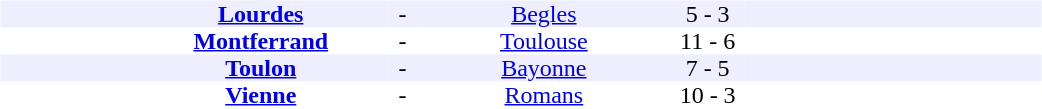<table width=700>
<tr>
<td width=700 valign=top><br><table border=0 cellspacing=0 cellpadding=0 style=font-size: 100%; border-collapse: collapse; width=100%>
<tr align=center bgcolor=#EEEEFF>
<td width=90></td>
<td width=170><strong><a href='#'>Lourdes</a></strong></td>
<td width=20>-</td>
<td width=170><a href='#'>Begles</a></td>
<td width=50>5 - 3</td>
<td width=200></td>
</tr>
<tr align=center bgcolor=#FFFFFF>
<td width=90></td>
<td width=170><strong><a href='#'>Montferrand</a></strong></td>
<td width=20>-</td>
<td width=170><a href='#'>Toulouse</a></td>
<td width=50>11 - 6</td>
<td width=200></td>
</tr>
<tr align=center bgcolor=#EEEEFF>
<td width=90></td>
<td width=170><strong><a href='#'>Toulon</a></strong></td>
<td width=20>-</td>
<td width=170><a href='#'>Bayonne</a></td>
<td width=50>7 - 5</td>
<td width=200></td>
</tr>
<tr align=center bgcolor=#FFFFFF>
<td width=90></td>
<td width=170><strong><a href='#'>Vienne</a></strong></td>
<td width=20>-</td>
<td width=170><a href='#'>Romans</a></td>
<td width=50>10 - 3</td>
<td width=200></td>
</tr>
</table>
</td>
</tr>
</table>
